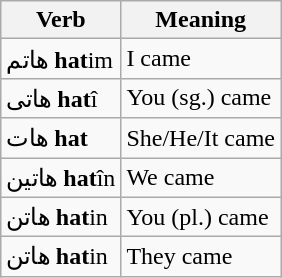<table class="wikitable">
<tr>
<th>Verb</th>
<th>Meaning</th>
</tr>
<tr>
<td>هاتم <strong>hat</strong>im</td>
<td>I came</td>
</tr>
<tr>
<td>هاتی <strong>hat</strong>î</td>
<td>You (sg.) came</td>
</tr>
<tr>
<td>هات <strong>hat</strong></td>
<td>She/He/It came</td>
</tr>
<tr>
<td>هاتین <strong>hat</strong>în</td>
<td>We came</td>
</tr>
<tr>
<td>هاتن <strong>hat</strong>in</td>
<td>You (pl.) came</td>
</tr>
<tr>
<td>هاتن <strong>hat</strong>in</td>
<td>They came</td>
</tr>
</table>
